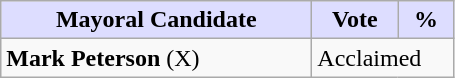<table class="wikitable">
<tr>
<th style="background:#ddf; width:200px;">Mayoral Candidate </th>
<th style="background:#ddf; width:50px;">Vote</th>
<th style="background:#ddf; width:30px;">%</th>
</tr>
<tr>
<td><strong>Mark Peterson</strong>  (X)</td>
<td colspan="2">Acclaimed</td>
</tr>
</table>
